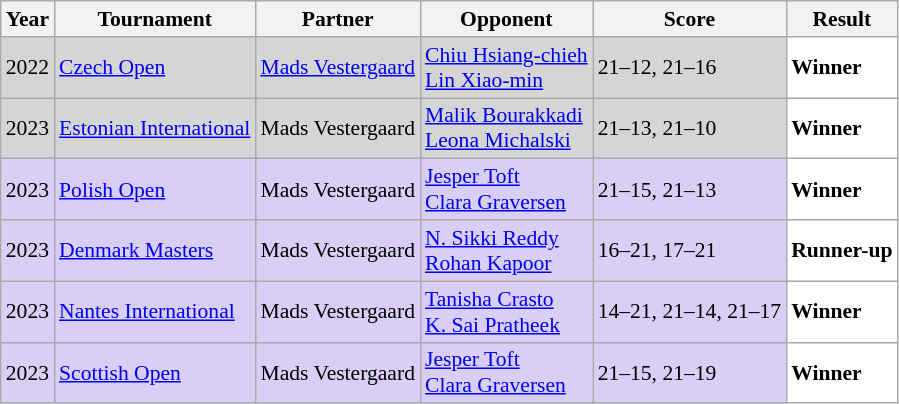<table class="sortable wikitable" style="font-size: 90%;">
<tr>
<th>Year</th>
<th>Tournament</th>
<th>Partner</th>
<th>Opponent</th>
<th>Score</th>
<th>Result</th>
</tr>
<tr style="background:#D5D5D5">
<td align="center">2022</td>
<td align="left"><a href='#'>Czech Open</a></td>
<td align="left"> <a href='#'>Mads Vestergaard</a></td>
<td align="left"> <a href='#'>Chiu Hsiang-chieh</a><br> <a href='#'>Lin Xiao-min</a></td>
<td align="left">21–12, 21–16</td>
<td style="text-align:left; background:white"> <strong>Winner</strong></td>
</tr>
<tr style="background:#D5D5D5">
<td align="center">2023</td>
<td align="left"><a href='#'>Estonian International</a></td>
<td align="left"> Mads Vestergaard</td>
<td align="left"> <a href='#'>Malik Bourakkadi</a><br> <a href='#'>Leona Michalski</a></td>
<td align="left">21–13, 21–10</td>
<td style="text-align:left; background:white"> <strong>Winner</strong></td>
</tr>
<tr style="background:#D8CEF6">
<td align="center">2023</td>
<td align="left"><a href='#'>Polish Open</a></td>
<td align="left"> Mads Vestergaard</td>
<td align="left"> <a href='#'>Jesper Toft</a><br> <a href='#'>Clara Graversen</a></td>
<td align="left">21–15, 21–13</td>
<td style="text-align:left; background:white"> <strong>Winner</strong></td>
</tr>
<tr style="background:#D8CEF6">
<td align="center">2023</td>
<td align="left"><a href='#'>Denmark Masters</a></td>
<td align="left"> Mads Vestergaard</td>
<td align="left"> <a href='#'>N. Sikki Reddy</a><br> <a href='#'>Rohan Kapoor</a></td>
<td align="left">16–21, 17–21</td>
<td style="text-align:left; background:white"> <strong>Runner-up</strong></td>
</tr>
<tr style="background:#D8CEF6">
<td align="center">2023</td>
<td align="left"><a href='#'>Nantes International</a></td>
<td align="left"> Mads Vestergaard</td>
<td align="left"> <a href='#'>Tanisha Crasto</a><br> <a href='#'>K. Sai Pratheek</a></td>
<td align="left">14–21, 21–14, 21–17</td>
<td style="text-align:left; background:white"> <strong>Winner</strong></td>
</tr>
<tr style="background:#D8CEF6">
<td align="center">2023</td>
<td align="left"><a href='#'>Scottish Open</a></td>
<td align="left"> Mads Vestergaard</td>
<td align="left"> <a href='#'>Jesper Toft</a><br> <a href='#'>Clara Graversen</a></td>
<td align="left">21–15, 21–19</td>
<td style="text-align:left; background:white"> <strong>Winner</strong></td>
</tr>
</table>
